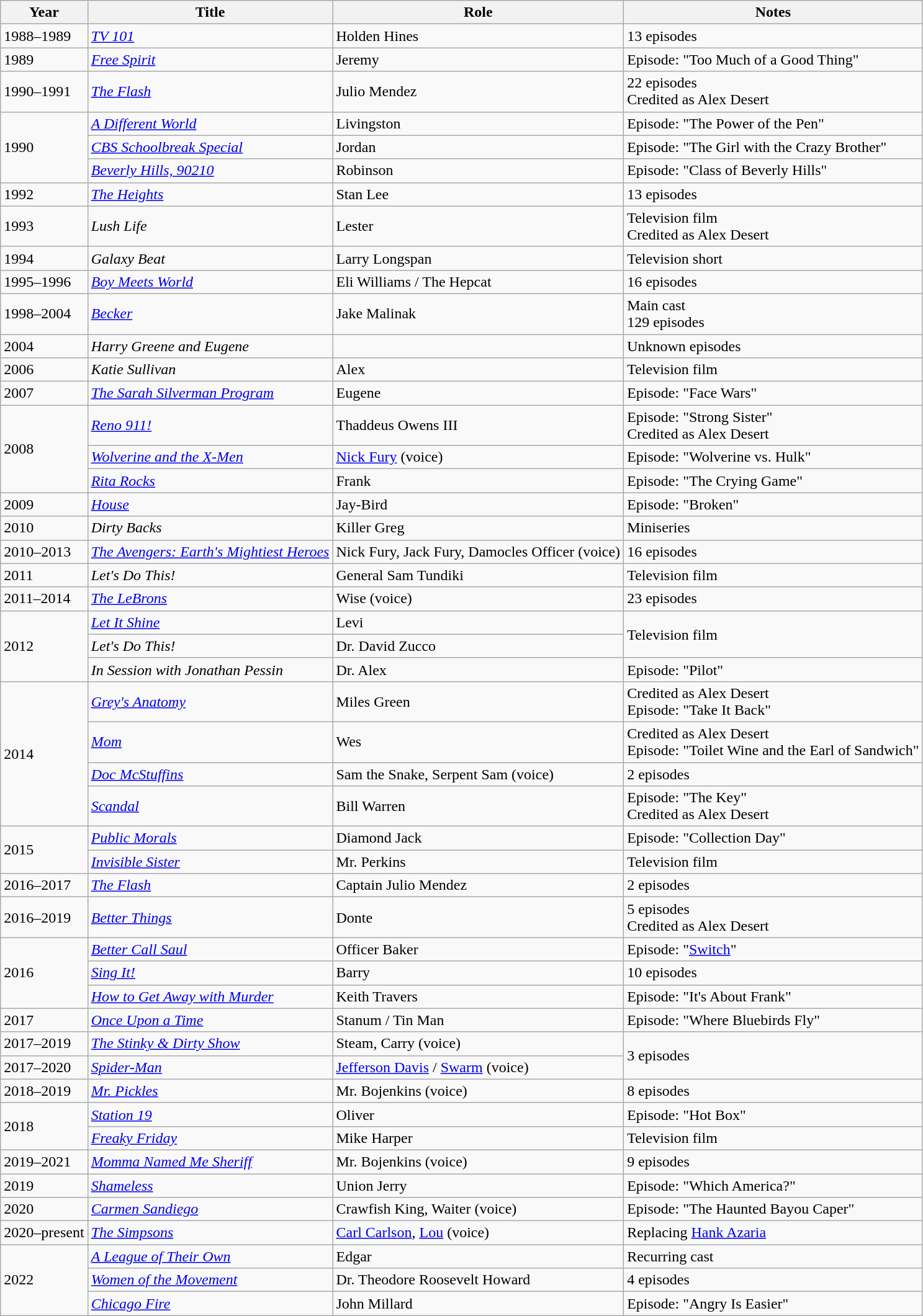<table class="wikitable sortable">
<tr>
<th>Year</th>
<th>Title</th>
<th>Role</th>
<th>Notes</th>
</tr>
<tr>
<td>1988–1989</td>
<td><em><a href='#'>TV 101</a></em></td>
<td>Holden Hines</td>
<td>13 episodes</td>
</tr>
<tr>
<td>1989</td>
<td><em><a href='#'>Free Spirit</a></em></td>
<td>Jeremy</td>
<td>Episode: "Too Much of a Good Thing"</td>
</tr>
<tr>
<td>1990–1991</td>
<td><em><a href='#'>The Flash</a></em></td>
<td>Julio Mendez</td>
<td>22 episodes<br>Credited as Alex Desert</td>
</tr>
<tr>
<td rowspan=3>1990</td>
<td><em><a href='#'>A Different World</a></em></td>
<td>Livingston</td>
<td>Episode: "The Power of the Pen"</td>
</tr>
<tr>
<td><em><a href='#'>CBS Schoolbreak Special</a></em></td>
<td>Jordan</td>
<td>Episode: "The Girl with the Crazy Brother"</td>
</tr>
<tr>
<td><em><a href='#'>Beverly Hills, 90210</a></em></td>
<td>Robinson</td>
<td>Episode: "Class of Beverly Hills"</td>
</tr>
<tr>
<td>1992</td>
<td><em><a href='#'>The Heights</a></em></td>
<td>Stan Lee</td>
<td>13 episodes</td>
</tr>
<tr>
<td>1993</td>
<td><em>Lush Life</em></td>
<td>Lester</td>
<td>Television film<br>Credited as Alex Desert</td>
</tr>
<tr>
<td>1994</td>
<td><em>Galaxy Beat</em></td>
<td>Larry Longspan</td>
<td>Television short</td>
</tr>
<tr>
<td>1995–1996</td>
<td><em><a href='#'>Boy Meets World</a></em></td>
<td>Eli Williams / The Hepcat</td>
<td>16 episodes</td>
</tr>
<tr>
<td>1998–2004</td>
<td><em><a href='#'>Becker</a></em></td>
<td>Jake Malinak</td>
<td>Main cast<br>129 episodes</td>
</tr>
<tr>
<td>2004</td>
<td><em>Harry Greene and Eugene</em></td>
<td></td>
<td>Unknown episodes</td>
</tr>
<tr>
<td>2006</td>
<td><em>Katie Sullivan</em></td>
<td>Alex</td>
<td>Television film</td>
</tr>
<tr>
<td>2007</td>
<td><em><a href='#'>The Sarah Silverman Program</a></em></td>
<td>Eugene</td>
<td>Episode: "Face Wars"</td>
</tr>
<tr>
<td rowspan=3>2008</td>
<td><em><a href='#'>Reno 911!</a></em></td>
<td>Thaddeus Owens III</td>
<td>Episode: "Strong Sister"<br>Credited as Alex Desert</td>
</tr>
<tr>
<td><em><a href='#'>Wolverine and the X-Men</a></em></td>
<td><a href='#'>Nick Fury</a> (voice)</td>
<td>Episode: "Wolverine vs. Hulk"</td>
</tr>
<tr>
<td><em><a href='#'>Rita Rocks</a></em></td>
<td>Frank</td>
<td>Episode: "The Crying Game"</td>
</tr>
<tr>
<td>2009</td>
<td><em><a href='#'>House</a></em></td>
<td>Jay-Bird</td>
<td>Episode: "Broken"</td>
</tr>
<tr>
<td>2010</td>
<td><em>Dirty Backs</em></td>
<td>Killer Greg</td>
<td>Miniseries</td>
</tr>
<tr>
<td>2010–2013</td>
<td><em><a href='#'>The Avengers: Earth's Mightiest Heroes</a></em></td>
<td>Nick Fury, Jack Fury, Damocles Officer (voice)</td>
<td>16 episodes</td>
</tr>
<tr>
<td>2011</td>
<td><em>Let's Do This!</em></td>
<td>General Sam Tundiki</td>
<td>Television film</td>
</tr>
<tr>
<td>2011–2014</td>
<td><em><a href='#'>The LeBrons</a></em></td>
<td>Wise (voice)</td>
<td>23 episodes</td>
</tr>
<tr>
<td rowspan=3>2012</td>
<td><em><a href='#'>Let It Shine</a></em></td>
<td>Levi</td>
<td rowspan=2>Television film</td>
</tr>
<tr>
<td><em>Let's Do This!</em></td>
<td>Dr. David Zucco</td>
</tr>
<tr>
<td><em>In Session with Jonathan Pessin</em></td>
<td>Dr. Alex</td>
<td>Episode: "Pilot"</td>
</tr>
<tr>
<td rowspan=4>2014</td>
<td><em><a href='#'>Grey's Anatomy</a></em></td>
<td>Miles Green</td>
<td>Credited as Alex Desert<br>Episode: "Take It Back"</td>
</tr>
<tr>
<td><em><a href='#'>Mom</a></em></td>
<td>Wes</td>
<td>Credited as Alex Desert<br>Episode: "Toilet Wine and the Earl of Sandwich"</td>
</tr>
<tr>
<td><em><a href='#'>Doc McStuffins</a></em></td>
<td>Sam the Snake, Serpent Sam (voice)</td>
<td>2 episodes</td>
</tr>
<tr>
<td><em><a href='#'>Scandal</a></em></td>
<td>Bill Warren</td>
<td>Episode: "The Key"<br>Credited as Alex Desert</td>
</tr>
<tr>
<td rowspan=2>2015</td>
<td><em><a href='#'>Public Morals</a></em></td>
<td>Diamond Jack</td>
<td>Episode: "Collection Day"</td>
</tr>
<tr>
<td><em><a href='#'>Invisible Sister</a></em></td>
<td>Mr. Perkins</td>
<td>Television film</td>
</tr>
<tr>
<td>2016–2017</td>
<td><em><a href='#'>The Flash</a></em></td>
<td>Captain Julio Mendez</td>
<td>2 episodes</td>
</tr>
<tr>
<td>2016–2019</td>
<td><em><a href='#'>Better Things</a></em></td>
<td>Donte</td>
<td>5 episodes<br>Credited as Alex Desert</td>
</tr>
<tr>
<td rowspan=3>2016</td>
<td><em><a href='#'>Better Call Saul</a></em></td>
<td>Officer Baker</td>
<td>Episode: "<a href='#'>Switch</a>"</td>
</tr>
<tr>
<td><em><a href='#'>Sing It!</a></em></td>
<td>Barry</td>
<td>10 episodes</td>
</tr>
<tr>
<td><em><a href='#'>How to Get Away with Murder</a></em></td>
<td>Keith Travers</td>
<td>Episode: "It's About Frank"</td>
</tr>
<tr>
<td>2017</td>
<td><em><a href='#'>Once Upon a Time</a></em></td>
<td>Stanum / Tin Man</td>
<td>Episode: "Where Bluebirds Fly"</td>
</tr>
<tr>
<td>2017–2019</td>
<td><em><a href='#'>The Stinky & Dirty Show</a></em></td>
<td>Steam, Carry (voice)</td>
<td rowspan=2>3 episodes</td>
</tr>
<tr>
<td>2017–2020</td>
<td><em><a href='#'>Spider-Man</a></em></td>
<td><a href='#'>Jefferson Davis</a> / <a href='#'>Swarm</a> (voice)</td>
</tr>
<tr>
<td>2018–2019</td>
<td><em><a href='#'>Mr. Pickles</a></em></td>
<td>Mr. Bojenkins (voice)</td>
<td>8 episodes</td>
</tr>
<tr>
<td rowspan=2>2018</td>
<td><em><a href='#'>Station 19</a></em></td>
<td>Oliver</td>
<td>Episode: "Hot Box"</td>
</tr>
<tr>
<td><em><a href='#'>Freaky Friday</a></em></td>
<td>Mike Harper</td>
<td>Television film</td>
</tr>
<tr>
<td>2019–2021</td>
<td><em><a href='#'>Momma Named Me Sheriff</a></em></td>
<td>Mr. Bojenkins (voice)</td>
<td>9 episodes</td>
</tr>
<tr>
<td>2019</td>
<td><em><a href='#'>Shameless</a></em></td>
<td>Union Jerry</td>
<td>Episode: "Which America?"</td>
</tr>
<tr>
<td>2020</td>
<td><em><a href='#'>Carmen Sandiego</a></em></td>
<td>Crawfish King, Waiter (voice)</td>
<td>Episode: "The Haunted Bayou Caper"</td>
</tr>
<tr>
<td>2020–present</td>
<td><em><a href='#'>The Simpsons</a></em></td>
<td><a href='#'>Carl Carlson</a>, <a href='#'>Lou</a> (voice)</td>
<td>Replacing <a href='#'>Hank Azaria</a></td>
</tr>
<tr>
<td rowspan=3>2022</td>
<td><em><a href='#'>A League of Their Own</a></em></td>
<td>Edgar</td>
<td>Recurring cast</td>
</tr>
<tr>
<td><em><a href='#'>Women of the Movement</a></em></td>
<td>Dr. Theodore Roosevelt Howard</td>
<td>4 episodes</td>
</tr>
<tr>
<td><em><a href='#'>Chicago Fire</a></em></td>
<td>John Millard</td>
<td>Episode: "Angry Is Easier"</td>
</tr>
</table>
